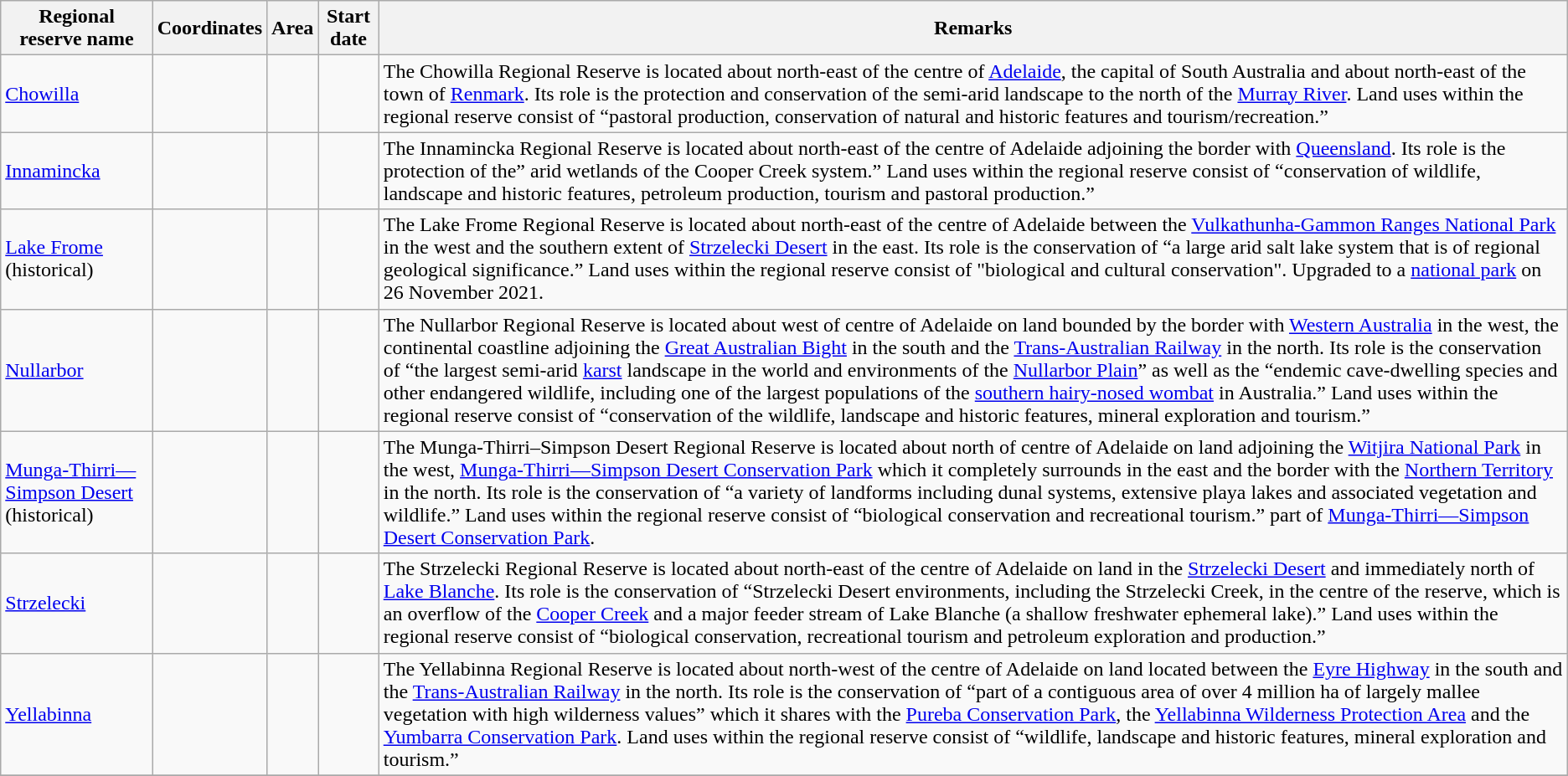<table class="wikitable">
<tr>
<th>Regional reserve name</th>
<th>Coordinates</th>
<th>Area</th>
<th>Start date</th>
<th>Remarks</th>
</tr>
<tr>
<td><a href='#'>Chowilla</a></td>
<td></td>
<td></td>
<td></td>
<td>The Chowilla Regional Reserve is located about  north-east of the centre of <a href='#'>Adelaide</a>, the capital of South Australia and about  north-east of the town of <a href='#'>Renmark</a>. Its role is the protection and conservation of the semi-arid landscape to the north of the <a href='#'>Murray River</a>. Land uses within the regional reserve consist of “pastoral production, conservation of natural and historic features and tourism/recreation.”</td>
</tr>
<tr>
<td><a href='#'>Innamincka</a></td>
<td></td>
<td></td>
<td></td>
<td>The Innamincka Regional Reserve is located about  north-east of the centre of Adelaide adjoining the border with <a href='#'>Queensland</a>. Its role is the protection of the” arid wetlands of the Cooper Creek system.” Land uses within the regional reserve consist of “conservation of wildlife, landscape and historic features, petroleum production, tourism and pastoral production.”</td>
</tr>
<tr>
<td><a href='#'>Lake Frome</a> (historical)</td>
<td></td>
<td></td>
<td></td>
<td>The Lake Frome Regional Reserve is located about  north-east of the centre of Adelaide between the <a href='#'>Vulkathunha-Gammon Ranges National Park</a> in the west and the southern extent of <a href='#'>Strzelecki Desert</a> in the east. Its role is the conservation of “a large arid salt lake system that is of regional geological significance.” Land uses within the regional reserve consist of "biological and cultural conservation". Upgraded to a <a href='#'>national park</a> on 26  November 2021.</td>
</tr>
<tr>
<td><a href='#'>Nullarbor</a></td>
<td></td>
<td></td>
<td></td>
<td>The Nullarbor Regional Reserve is located about  west of centre of Adelaide on land bounded by the border with <a href='#'>Western Australia</a> in the west, the continental coastline adjoining the <a href='#'>Great Australian Bight</a> in the south and the <a href='#'>Trans-Australian Railway</a> in the north. Its role is the conservation of “the largest semi-arid <a href='#'>karst</a> landscape in the world and environments of the <a href='#'>Nullarbor Plain</a>” as well as the “endemic cave-dwelling species and other endangered wildlife, including one of the largest populations of the <a href='#'>southern hairy-nosed wombat</a> in Australia.” Land uses within the regional reserve consist of “conservation of the wildlife, landscape and historic features, mineral exploration and tourism.”</td>
</tr>
<tr>
<td><a href='#'>Munga-Thirri—Simpson Desert</a> (historical)</td>
<td></td>
<td></td>
<td></td>
<td>The Munga-Thirri–Simpson Desert Regional Reserve is located about  north of centre of Adelaide on land adjoining the <a href='#'>Witjira National Park</a> in the west, <a href='#'>Munga-Thirri—Simpson Desert Conservation Park</a> which it completely surrounds in the east and the border with the <a href='#'>Northern Territory</a> in the north. Its role is the conservation of “a variety of landforms including dunal systems, extensive playa lakes and associated vegetation and wildlife.” Land uses within the regional reserve consist of “biological conservation and recreational tourism.”  part of <a href='#'>Munga-Thirri—Simpson Desert Conservation Park</a>.</td>
</tr>
<tr>
<td><a href='#'>Strzelecki</a></td>
<td></td>
<td></td>
<td></td>
<td>The Strzelecki Regional Reserve is located about  north-east of the centre of Adelaide on land in the <a href='#'>Strzelecki Desert</a> and immediately north of <a href='#'>Lake Blanche</a>. Its role is the conservation of “Strzelecki Desert environments, including the Strzelecki Creek, in the centre of the reserve, which is an overflow of the <a href='#'>Cooper Creek</a> and a major feeder stream of Lake Blanche (a shallow freshwater ephemeral lake).” Land uses within the regional reserve consist of “biological conservation, recreational tourism and petroleum exploration and production.”</td>
</tr>
<tr>
<td><a href='#'>Yellabinna</a></td>
<td></td>
<td></td>
<td></td>
<td>The Yellabinna Regional Reserve is located about  north-west of the centre of Adelaide on land located between the <a href='#'>Eyre Highway</a> in the south and the <a href='#'>Trans-Australian Railway</a> in the north. Its role is the conservation of “part of a contiguous area of over 4 million ha of largely mallee vegetation with high wilderness values” which it shares with the <a href='#'>Pureba Conservation Park</a>, the <a href='#'>Yellabinna Wilderness Protection Area</a> and the <a href='#'>Yumbarra Conservation Park</a>. Land uses within the regional reserve consist of “wildlife, landscape and historic features, mineral exploration and tourism.”</td>
</tr>
<tr>
</tr>
</table>
